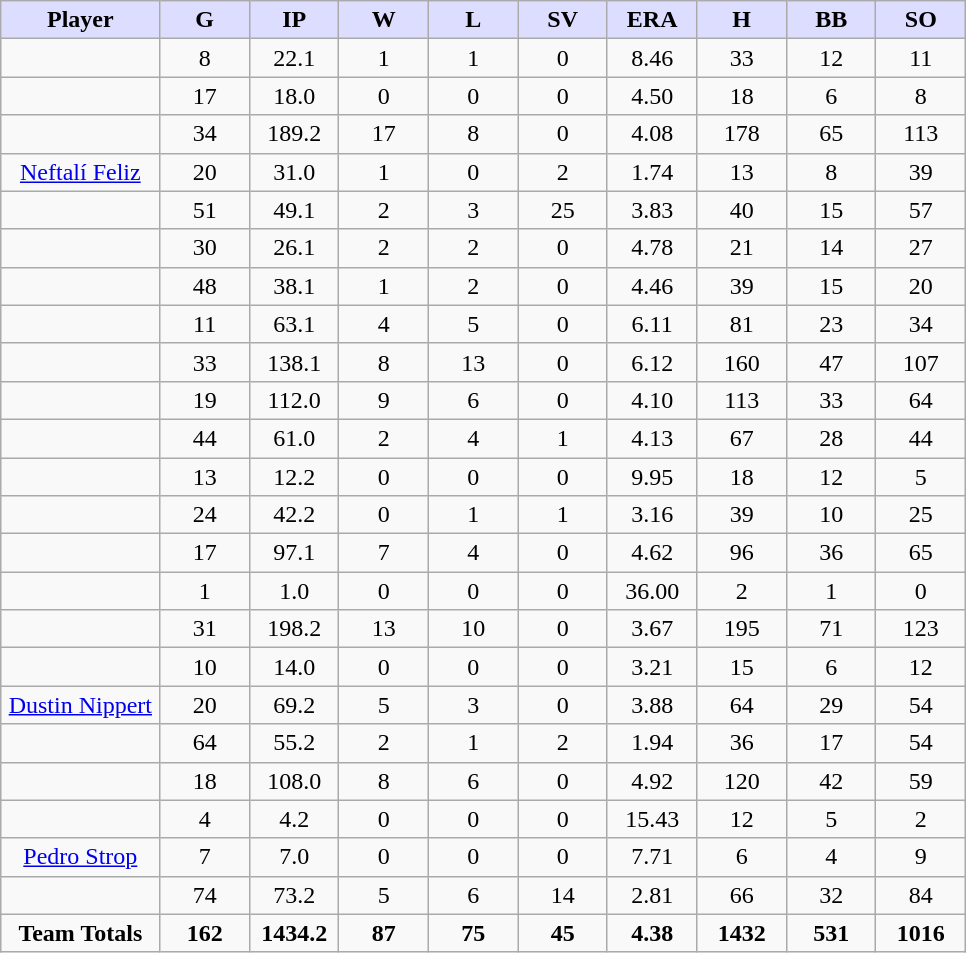<table class="wikitable sortable">
<tr>
<th style="background:#ddf; width:16%;">Player</th>
<th style="background:#ddf; width:9%;">G</th>
<th style="background:#ddf; width:9%;">IP</th>
<th style="background:#ddf; width:9%;">W</th>
<th style="background:#ddf; width:9%;">L</th>
<th style="background:#ddf; width:9%;">SV</th>
<th style="background:#ddf; width:9%;">ERA</th>
<th style="background:#ddf; width:9%;">H</th>
<th style="background:#ddf; width:9%;">BB</th>
<th style="background:#ddf; width:9%;">SO</th>
</tr>
<tr style="text-align:center;">
<td></td>
<td>8</td>
<td>22.1</td>
<td>1</td>
<td>1</td>
<td>0</td>
<td>8.46</td>
<td>33</td>
<td>12</td>
<td>11</td>
</tr>
<tr style="text-align:center;">
<td></td>
<td>17</td>
<td>18.0</td>
<td>0</td>
<td>0</td>
<td>0</td>
<td>4.50</td>
<td>18</td>
<td>6</td>
<td>8</td>
</tr>
<tr style="text-align:center;">
<td></td>
<td>34</td>
<td>189.2</td>
<td>17</td>
<td>8</td>
<td>0</td>
<td>4.08</td>
<td>178</td>
<td>65</td>
<td>113</td>
</tr>
<tr style="text-align:center;">
<td><a href='#'>Neftalí Feliz</a></td>
<td>20</td>
<td>31.0</td>
<td>1</td>
<td>0</td>
<td>2</td>
<td>1.74</td>
<td>13</td>
<td>8</td>
<td>39</td>
</tr>
<tr align=center>
<td></td>
<td>51</td>
<td>49.1</td>
<td>2</td>
<td>3</td>
<td>25</td>
<td>3.83</td>
<td>40</td>
<td>15</td>
<td>57</td>
</tr>
<tr style="text-align:center;">
<td></td>
<td>30</td>
<td>26.1</td>
<td>2</td>
<td>2</td>
<td>0</td>
<td>4.78</td>
<td>21</td>
<td>14</td>
<td>27</td>
</tr>
<tr style="text-align:center;">
<td></td>
<td>48</td>
<td>38.1</td>
<td>1</td>
<td>2</td>
<td>0</td>
<td>4.46</td>
<td>39</td>
<td>15</td>
<td>20</td>
</tr>
<tr style="text-align:center;">
<td></td>
<td>11</td>
<td>63.1</td>
<td>4</td>
<td>5</td>
<td>0</td>
<td>6.11</td>
<td>81</td>
<td>23</td>
<td>34</td>
</tr>
<tr style="text-align:center;">
<td></td>
<td>33</td>
<td>138.1</td>
<td>8</td>
<td>13</td>
<td>0</td>
<td>6.12</td>
<td>160</td>
<td>47</td>
<td>107</td>
</tr>
<tr style="text-align:center;">
<td></td>
<td>19</td>
<td>112.0</td>
<td>9</td>
<td>6</td>
<td>0</td>
<td>4.10</td>
<td>113</td>
<td>33</td>
<td>64</td>
</tr>
<tr style="text-align:center;">
<td></td>
<td>44</td>
<td>61.0</td>
<td>2</td>
<td>4</td>
<td>1</td>
<td>4.13</td>
<td>67</td>
<td>28</td>
<td>44</td>
</tr>
<tr style="text-align:center;">
<td></td>
<td>13</td>
<td>12.2</td>
<td>0</td>
<td>0</td>
<td>0</td>
<td>9.95</td>
<td>18</td>
<td>12</td>
<td>5</td>
</tr>
<tr style="text-align:center;">
<td></td>
<td>24</td>
<td>42.2</td>
<td>0</td>
<td>1</td>
<td>1</td>
<td>3.16</td>
<td>39</td>
<td>10</td>
<td>25</td>
</tr>
<tr style="text-align:center;">
<td></td>
<td>17</td>
<td>97.1</td>
<td>7</td>
<td>4</td>
<td>0</td>
<td>4.62</td>
<td>96</td>
<td>36</td>
<td>65</td>
</tr>
<tr style="text-align:center;">
<td></td>
<td>1</td>
<td>1.0</td>
<td>0</td>
<td>0</td>
<td>0</td>
<td>36.00</td>
<td>2</td>
<td>1</td>
<td>0</td>
</tr>
<tr style="text-align:center;">
<td></td>
<td>31</td>
<td>198.2</td>
<td>13</td>
<td>10</td>
<td>0</td>
<td>3.67</td>
<td>195</td>
<td>71</td>
<td>123</td>
</tr>
<tr style="text-align:center;">
<td></td>
<td>10</td>
<td>14.0</td>
<td>0</td>
<td>0</td>
<td>0</td>
<td>3.21</td>
<td>15</td>
<td>6</td>
<td>12</td>
</tr>
<tr style="text-align:center;">
<td><a href='#'>Dustin Nippert</a></td>
<td>20</td>
<td>69.2</td>
<td>5</td>
<td>3</td>
<td>0</td>
<td>3.88</td>
<td>64</td>
<td>29</td>
<td>54</td>
</tr>
<tr align=center>
<td></td>
<td>64</td>
<td>55.2</td>
<td>2</td>
<td>1</td>
<td>2</td>
<td>1.94</td>
<td>36</td>
<td>17</td>
<td>54</td>
</tr>
<tr style="text-align:center;">
<td></td>
<td>18</td>
<td>108.0</td>
<td>8</td>
<td>6</td>
<td>0</td>
<td>4.92</td>
<td>120</td>
<td>42</td>
<td>59</td>
</tr>
<tr style="text-align:center;">
<td></td>
<td>4</td>
<td>4.2</td>
<td>0</td>
<td>0</td>
<td>0</td>
<td>15.43</td>
<td>12</td>
<td>5</td>
<td>2</td>
</tr>
<tr style="text-align:center;">
<td><a href='#'>Pedro Strop</a></td>
<td>7</td>
<td>7.0</td>
<td>0</td>
<td>0</td>
<td>0</td>
<td>7.71</td>
<td>6</td>
<td>4</td>
<td>9</td>
</tr>
<tr align=center>
<td></td>
<td>74</td>
<td>73.2</td>
<td>5</td>
<td>6</td>
<td>14</td>
<td>2.81</td>
<td>66</td>
<td>32</td>
<td>84</td>
</tr>
<tr align=center>
<td><strong>Team Totals</strong></td>
<td><strong>162</strong></td>
<td><strong>1434.2</strong></td>
<td><strong>87</strong></td>
<td><strong>75</strong></td>
<td><strong>45</strong></td>
<td><strong>4.38</strong></td>
<td><strong>1432</strong></td>
<td><strong>531</strong></td>
<td><strong>1016</strong></td>
</tr>
</table>
